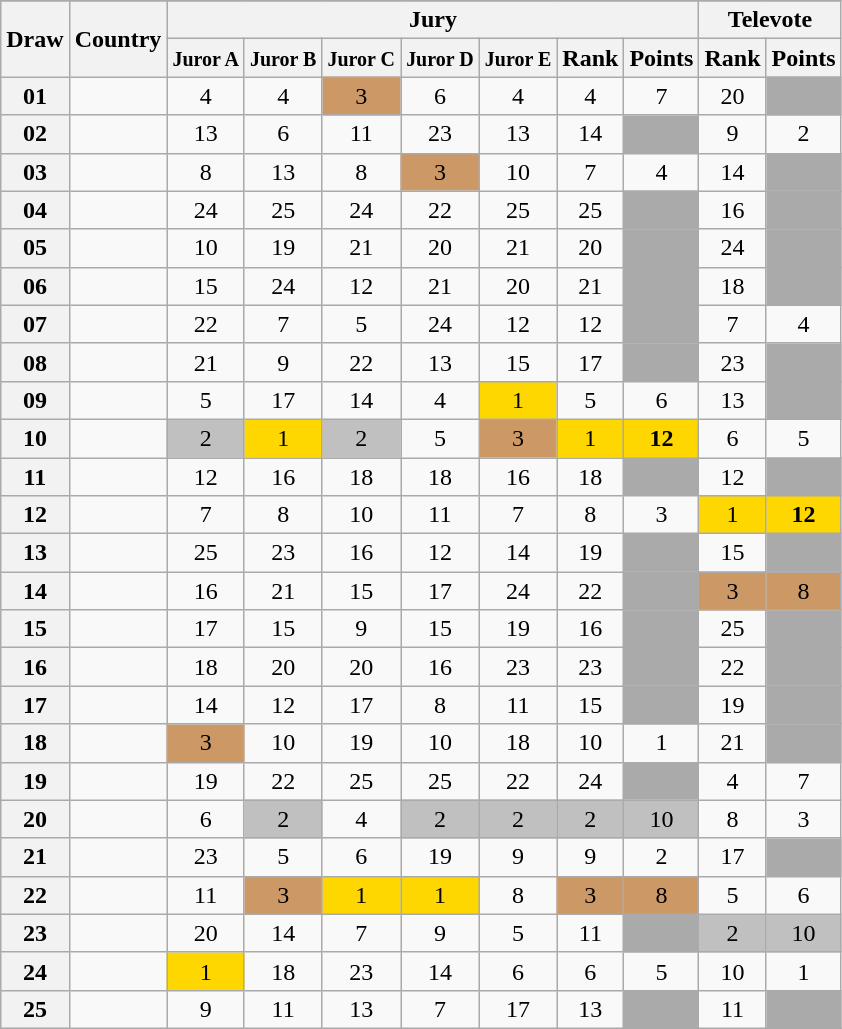<table class="sortable wikitable collapsible plainrowheaders" style="text-align:center;">
<tr>
</tr>
<tr>
<th scope="col" rowspan="2">Draw</th>
<th scope="col" rowspan="2">Country</th>
<th scope="col" colspan="7">Jury</th>
<th scope="col" colspan="2">Televote</th>
</tr>
<tr>
<th scope="col"><small>Juror A</small></th>
<th scope="col"><small>Juror B</small></th>
<th scope="col"><small>Juror C</small></th>
<th scope="col"><small>Juror D</small></th>
<th scope="col"><small>Juror E</small></th>
<th scope="col">Rank</th>
<th scope="col">Points</th>
<th scope="col">Rank</th>
<th scope="col">Points</th>
</tr>
<tr>
<th scope="row" style="text-align:center;">01</th>
<td style="text-align:left;"></td>
<td>4</td>
<td>4</td>
<td style="background:#CC9966;">3</td>
<td>6</td>
<td>4</td>
<td>4</td>
<td>7</td>
<td>20</td>
<td style="background:#AAAAAA;"></td>
</tr>
<tr>
<th scope="row" style="text-align:center;">02</th>
<td style="text-align:left;"></td>
<td>13</td>
<td>6</td>
<td>11</td>
<td>23</td>
<td>13</td>
<td>14</td>
<td style="background:#AAAAAA;"></td>
<td>9</td>
<td>2</td>
</tr>
<tr>
<th scope="row" style="text-align:center;">03</th>
<td style="text-align:left;"></td>
<td>8</td>
<td>13</td>
<td>8</td>
<td style="background:#CC9966;">3</td>
<td>10</td>
<td>7</td>
<td>4</td>
<td>14</td>
<td style="background:#AAAAAA;"></td>
</tr>
<tr>
<th scope="row" style="text-align:center;">04</th>
<td style="text-align:left;"></td>
<td>24</td>
<td>25</td>
<td>24</td>
<td>22</td>
<td>25</td>
<td>25</td>
<td style="background:#AAAAAA;"></td>
<td>16</td>
<td style="background:#AAAAAA;"></td>
</tr>
<tr>
<th scope="row" style="text-align:center;">05</th>
<td style="text-align:left;"></td>
<td>10</td>
<td>19</td>
<td>21</td>
<td>20</td>
<td>21</td>
<td>20</td>
<td style="background:#AAAAAA;"></td>
<td>24</td>
<td style="background:#AAAAAA;"></td>
</tr>
<tr>
<th scope="row" style="text-align:center;">06</th>
<td style="text-align:left;"></td>
<td>15</td>
<td>24</td>
<td>12</td>
<td>21</td>
<td>20</td>
<td>21</td>
<td style="background:#AAAAAA;"></td>
<td>18</td>
<td style="background:#AAAAAA;"></td>
</tr>
<tr>
<th scope="row" style="text-align:center;">07</th>
<td style="text-align:left;"></td>
<td>22</td>
<td>7</td>
<td>5</td>
<td>24</td>
<td>12</td>
<td>12</td>
<td style="background:#AAAAAA;"></td>
<td>7</td>
<td>4</td>
</tr>
<tr>
<th scope="row" style="text-align:center;">08</th>
<td style="text-align:left;"></td>
<td>21</td>
<td>9</td>
<td>22</td>
<td>13</td>
<td>15</td>
<td>17</td>
<td style="background:#AAAAAA;"></td>
<td>23</td>
<td style="background:#AAAAAA;"></td>
</tr>
<tr>
<th scope="row" style="text-align:center;">09</th>
<td style="text-align:left;"></td>
<td>5</td>
<td>17</td>
<td>14</td>
<td>4</td>
<td style="background:gold">1</td>
<td>5</td>
<td>6</td>
<td>13</td>
<td style="background:#AAAAAA;"></td>
</tr>
<tr>
<th scope="row" style="text-align:center;">10</th>
<td style="text-align:left;"></td>
<td style="background:silver">2</td>
<td style="background:gold">1</td>
<td style="background:silver">2</td>
<td>5</td>
<td style="background:#CC9966;">3</td>
<td style="background:gold">1</td>
<td style="background:gold"><strong>12</strong></td>
<td>6</td>
<td>5</td>
</tr>
<tr>
<th scope="row" style="text-align:center;">11</th>
<td style="text-align:left;"></td>
<td>12</td>
<td>16</td>
<td>18</td>
<td>18</td>
<td>16</td>
<td>18</td>
<td style="background:#AAAAAA;"></td>
<td>12</td>
<td style="background:#AAAAAA;"></td>
</tr>
<tr>
<th scope="row" style="text-align:center;">12</th>
<td style="text-align:left;"></td>
<td>7</td>
<td>8</td>
<td>10</td>
<td>11</td>
<td>7</td>
<td>8</td>
<td>3</td>
<td style="background:gold">1</td>
<td style="background:gold"><strong>12</strong></td>
</tr>
<tr>
<th scope="row" style="text-align:center;">13</th>
<td style="text-align:left;"></td>
<td>25</td>
<td>23</td>
<td>16</td>
<td>12</td>
<td>14</td>
<td>19</td>
<td style="background:#AAAAAA;"></td>
<td>15</td>
<td style="background:#AAAAAA;"></td>
</tr>
<tr>
<th scope="row" style="text-align:center;">14</th>
<td style="text-align:left;"></td>
<td>16</td>
<td>21</td>
<td>15</td>
<td>17</td>
<td>24</td>
<td>22</td>
<td style="background:#AAAAAA;"></td>
<td style="background:#CC9966;">3</td>
<td style="background:#CC9966;">8</td>
</tr>
<tr>
<th scope="row" style="text-align:center;">15</th>
<td style="text-align:left;"></td>
<td>17</td>
<td>15</td>
<td>9</td>
<td>15</td>
<td>19</td>
<td>16</td>
<td style="background:#AAAAAA;"></td>
<td>25</td>
<td style="background:#AAAAAA;"></td>
</tr>
<tr>
<th scope="row" style="text-align:center;">16</th>
<td style="text-align:left;"></td>
<td>18</td>
<td>20</td>
<td>20</td>
<td>16</td>
<td>23</td>
<td>23</td>
<td style="background:#AAAAAA;"></td>
<td>22</td>
<td style="background:#AAAAAA;"></td>
</tr>
<tr>
<th scope="row" style="text-align:center;">17</th>
<td style="text-align:left;"></td>
<td>14</td>
<td>12</td>
<td>17</td>
<td>8</td>
<td>11</td>
<td>15</td>
<td style="background:#AAAAAA;"></td>
<td>19</td>
<td style="background:#AAAAAA;"></td>
</tr>
<tr>
<th scope="row" style="text-align:center;">18</th>
<td style="text-align:left;"></td>
<td style="background:#CC9966;">3</td>
<td>10</td>
<td>19</td>
<td>10</td>
<td>18</td>
<td>10</td>
<td>1</td>
<td>21</td>
<td style="background:#AAAAAA;"></td>
</tr>
<tr>
<th scope="row" style="text-align:center;">19</th>
<td style="text-align:left;"></td>
<td>19</td>
<td>22</td>
<td>25</td>
<td>25</td>
<td>22</td>
<td>24</td>
<td style="background:#AAAAAA;"></td>
<td>4</td>
<td>7</td>
</tr>
<tr>
<th scope="row" style="text-align:center;">20</th>
<td style="text-align:left;"></td>
<td>6</td>
<td style="background:silver;">2</td>
<td>4</td>
<td style="background:silver;">2</td>
<td style="background:silver;">2</td>
<td style="background:silver;">2</td>
<td style="background:silver;">10</td>
<td>8</td>
<td>3</td>
</tr>
<tr>
<th scope="row" style="text-align:center;">21</th>
<td style="text-align:left;"></td>
<td>23</td>
<td>5</td>
<td>6</td>
<td>19</td>
<td>9</td>
<td>9</td>
<td>2</td>
<td>17</td>
<td style="background:#AAAAAA;"></td>
</tr>
<tr>
<th scope="row" style="text-align:center;">22</th>
<td style="text-align:left;"></td>
<td>11</td>
<td style="background:#CC9966;">3</td>
<td style="background:gold;">1</td>
<td style="background:gold">1</td>
<td>8</td>
<td style="background:#CC9966;">3</td>
<td style="background:#CC9966;">8</td>
<td>5</td>
<td>6</td>
</tr>
<tr>
<th scope="row" style="text-align:center;">23</th>
<td style="text-align:left;"></td>
<td>20</td>
<td>14</td>
<td>7</td>
<td>9</td>
<td>5</td>
<td>11</td>
<td style="background:#AAAAAA;"></td>
<td style="background:silver;">2</td>
<td style="background:silver;">10</td>
</tr>
<tr>
<th scope="row" style="text-align:center;">24</th>
<td style="text-align:left;"></td>
<td style="background:gold;">1</td>
<td>18</td>
<td>23</td>
<td>14</td>
<td>6</td>
<td>6</td>
<td>5</td>
<td>10</td>
<td>1</td>
</tr>
<tr>
<th scope="row" style="text-align:center;">25</th>
<td style="text-align:left;"></td>
<td>9</td>
<td>11</td>
<td>13</td>
<td>7</td>
<td>17</td>
<td>13</td>
<td style="background:#AAAAAA;"></td>
<td>11</td>
<td style="background:#AAAAAA;"></td>
</tr>
</table>
